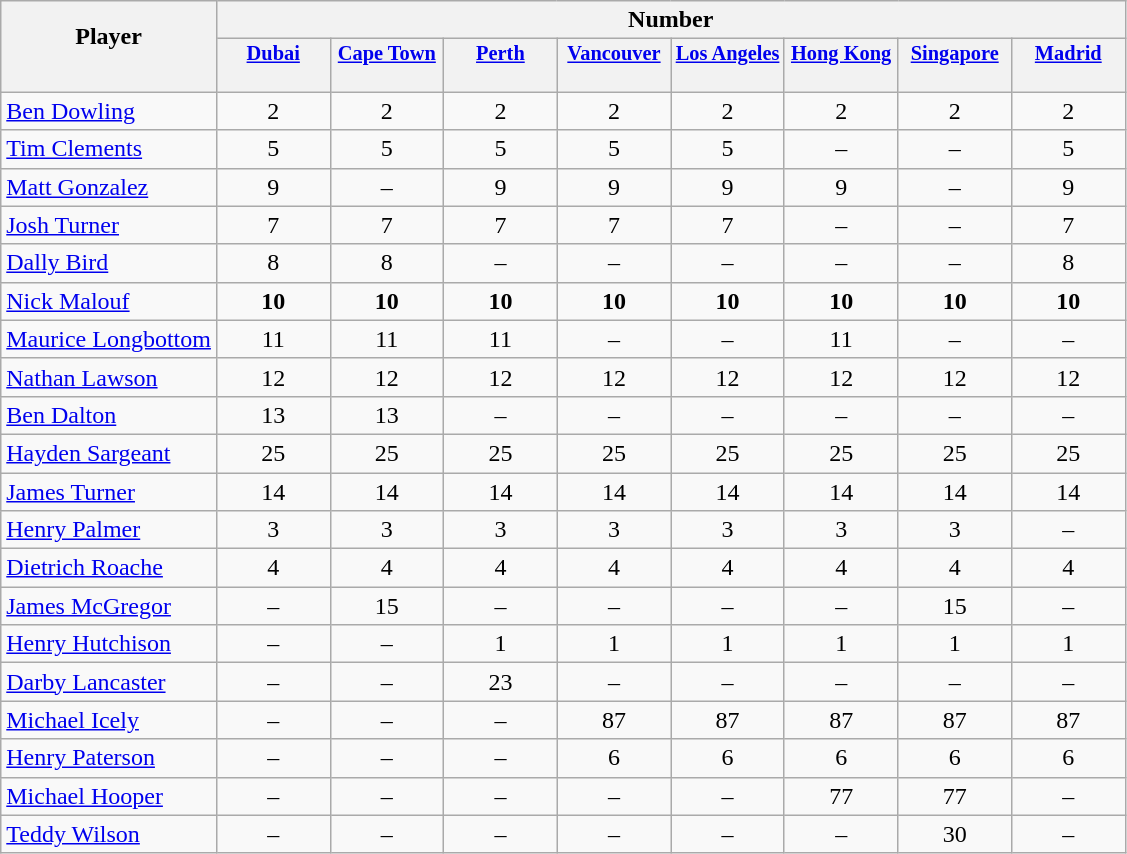<table class="wikitable sortable" style="text-align:center;">
<tr>
<th rowspan="2" style="border-bottom:0px;">Player</th>
<th colspan="8">Number</th>
</tr>
<tr>
<th valign="top" style="width:5.2em; border-bottom:0px; padding:2px; font-size:85%;"><a href='#'>Dubai</a></th>
<th valign="top" style="width:5.2em; border-bottom:0px; padding:2px; font-size:85%;"><a href='#'>Cape Town</a></th>
<th valign="top" style="width:5.2em; border-bottom:0px; padding:2px; font-size:85%;"><a href='#'>Perth</a></th>
<th valign="top" style="width:5.2em; border-bottom:0px; padding:2px; font-size:85%;"><a href='#'>Vancouver</a></th>
<th valign="top" style="width:5.2em; border-bottom:0px; padding:2px; font-size:85%;"><a href='#'>Los Angeles</a></th>
<th valign="top" style="width:5.2em; border-bottom:0px; padding:2px; font-size:85%;"><a href='#'>Hong Kong</a></th>
<th valign="top" style="width:5.2em; border-bottom:0px; padding:2px; font-size:85%;"><a href='#'>Singapore</a></th>
<th valign="top" style="width:5.2em; border-bottom:0px; padding:2px; font-size:85%;"><a href='#'>Madrid</a></th>
</tr>
<tr style="line-height:8px;">
<th style="border-top:0px;"> </th>
<th style="border-top:0px;"></th>
<th data-sort-type="number" style="border-top:0px;"></th>
<th data-sort-type="number" style="border-top:0px;"></th>
<th data-sort-type="number" style="border-top:0px;"></th>
<th data-sort-type="number" style="border-top:0px;"></th>
<th data-sort-type="number" style="border-top:0px;"></th>
<th data-sort-type="number" style="border-top:0px;"></th>
<th data-sort-type="number" style="border-top:0px;"></th>
</tr>
<tr>
<td align="left"><a href='#'>Ben Dowling</a></td>
<td>2</td>
<td>2</td>
<td>2</td>
<td>2</td>
<td>2</td>
<td>2</td>
<td>2</td>
<td>2</td>
</tr>
<tr>
<td align="left"><a href='#'>Tim Clements</a></td>
<td>5</td>
<td>5</td>
<td>5</td>
<td>5</td>
<td>5</td>
<td>–</td>
<td>–</td>
<td>5</td>
</tr>
<tr>
<td align="left"><a href='#'>Matt Gonzalez</a></td>
<td>9</td>
<td>–</td>
<td>9</td>
<td>9</td>
<td>9</td>
<td>9</td>
<td>–</td>
<td>9</td>
</tr>
<tr>
<td align="left"><a href='#'>Josh Turner</a></td>
<td>7</td>
<td>7</td>
<td>7</td>
<td>7</td>
<td>7</td>
<td>–</td>
<td>–</td>
<td>7</td>
</tr>
<tr>
<td align="left"><a href='#'>Dally Bird</a></td>
<td>8</td>
<td>8</td>
<td>–</td>
<td>–</td>
<td>–</td>
<td>–</td>
<td>–</td>
<td>8</td>
</tr>
<tr>
<td align="left"><a href='#'>Nick Malouf</a></td>
<td><strong>10</strong></td>
<td><strong>10</strong></td>
<td><strong>10</strong></td>
<td><strong>10</strong></td>
<td><strong>10</strong></td>
<td><strong>10</strong></td>
<td><strong>10</strong></td>
<td><strong>10</strong></td>
</tr>
<tr>
<td align="left"><a href='#'>Maurice Longbottom</a></td>
<td>11</td>
<td>11</td>
<td>11</td>
<td>–</td>
<td>–</td>
<td>11</td>
<td>–</td>
<td>–</td>
</tr>
<tr>
<td align="left"><a href='#'>Nathan Lawson</a></td>
<td>12</td>
<td>12</td>
<td>12</td>
<td>12</td>
<td>12</td>
<td>12</td>
<td>12</td>
<td>12</td>
</tr>
<tr>
<td align="left"><a href='#'>Ben Dalton</a></td>
<td>13</td>
<td>13</td>
<td>–</td>
<td>–</td>
<td>–</td>
<td>–</td>
<td>–</td>
<td>–</td>
</tr>
<tr>
<td align="left"><a href='#'>Hayden Sargeant</a></td>
<td>25</td>
<td>25</td>
<td>25</td>
<td>25</td>
<td>25</td>
<td>25</td>
<td>25</td>
<td>25</td>
</tr>
<tr>
<td align="left"><a href='#'>James Turner</a></td>
<td>14</td>
<td>14</td>
<td>14</td>
<td>14</td>
<td>14</td>
<td>14</td>
<td>14</td>
<td>14</td>
</tr>
<tr>
<td align="left"><a href='#'>Henry Palmer</a></td>
<td>3</td>
<td>3</td>
<td>3</td>
<td>3</td>
<td>3</td>
<td>3</td>
<td>3</td>
<td>–</td>
</tr>
<tr>
<td align="left"><a href='#'>Dietrich Roache</a></td>
<td>4</td>
<td>4</td>
<td>4</td>
<td>4</td>
<td>4</td>
<td>4</td>
<td>4</td>
<td>4</td>
</tr>
<tr>
<td align="left"><a href='#'>James McGregor</a></td>
<td>–</td>
<td>15</td>
<td>–</td>
<td>–</td>
<td>–</td>
<td>–</td>
<td>15</td>
<td>–</td>
</tr>
<tr>
<td align="left"><a href='#'>Henry Hutchison</a></td>
<td>–</td>
<td>–</td>
<td>1</td>
<td>1</td>
<td>1</td>
<td>1</td>
<td>1</td>
<td>1</td>
</tr>
<tr>
<td align="left"><a href='#'>Darby Lancaster</a></td>
<td>–</td>
<td>–</td>
<td>23</td>
<td>–</td>
<td>–</td>
<td>–</td>
<td>–</td>
<td>–</td>
</tr>
<tr>
<td align="left"><a href='#'>Michael Icely</a></td>
<td>–</td>
<td>–</td>
<td>–</td>
<td>87</td>
<td>87</td>
<td>87</td>
<td>87</td>
<td>87</td>
</tr>
<tr>
<td align="left"><a href='#'>Henry Paterson</a></td>
<td>–</td>
<td>–</td>
<td>–</td>
<td>6</td>
<td>6</td>
<td>6</td>
<td>6</td>
<td>6</td>
</tr>
<tr>
<td align="left"><a href='#'>Michael Hooper</a></td>
<td>–</td>
<td>–</td>
<td>–</td>
<td>–</td>
<td>–</td>
<td>77</td>
<td>77</td>
<td>–</td>
</tr>
<tr>
<td align="left"><a href='#'>Teddy Wilson</a></td>
<td>–</td>
<td>–</td>
<td>–</td>
<td>–</td>
<td>–</td>
<td>–</td>
<td>30</td>
<td>–</td>
</tr>
</table>
